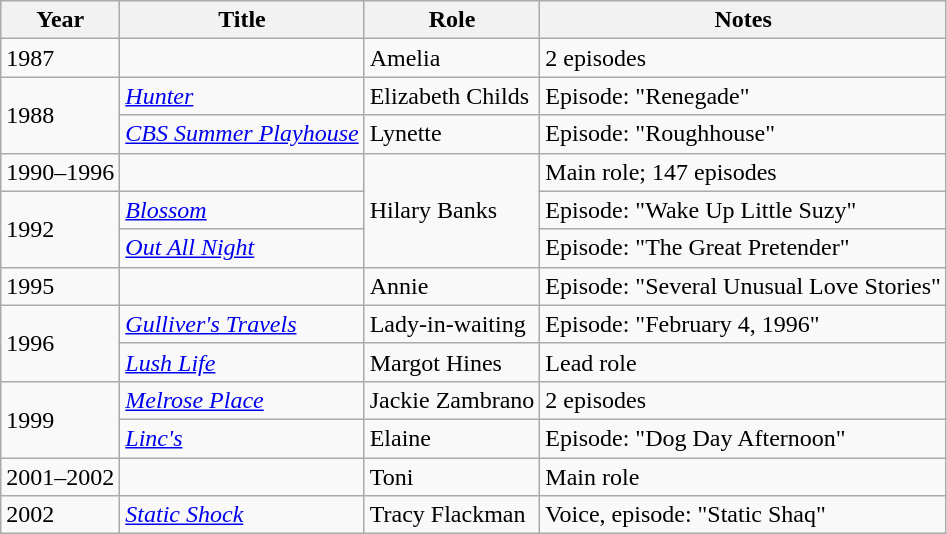<table class="wikitable sortable">
<tr>
<th>Year</th>
<th>Title</th>
<th>Role</th>
<th class="unsortable">Notes</th>
</tr>
<tr>
<td>1987</td>
<td><em></em></td>
<td>Amelia</td>
<td>2 episodes</td>
</tr>
<tr>
<td rowspan="2">1988</td>
<td><em><a href='#'>Hunter</a></em></td>
<td>Elizabeth Childs</td>
<td>Episode: "Renegade"</td>
</tr>
<tr>
<td><em><a href='#'>CBS Summer Playhouse</a></em></td>
<td>Lynette</td>
<td>Episode: "Roughhouse"</td>
</tr>
<tr>
<td>1990–1996</td>
<td><em></em></td>
<td rowspan="3">Hilary Banks</td>
<td>Main role; 147 episodes</td>
</tr>
<tr>
<td rowspan="2">1992</td>
<td><em><a href='#'>Blossom</a></em></td>
<td>Episode: "Wake Up Little Suzy"</td>
</tr>
<tr>
<td><em><a href='#'>Out All Night</a></em></td>
<td>Episode: "The Great Pretender"</td>
</tr>
<tr>
<td>1995</td>
<td><em></em></td>
<td>Annie</td>
<td>Episode: "Several Unusual Love Stories"</td>
</tr>
<tr>
<td rowspan="2">1996</td>
<td><em><a href='#'>Gulliver's Travels</a></em></td>
<td>Lady-in-waiting</td>
<td>Episode: "February 4, 1996"</td>
</tr>
<tr>
<td><em><a href='#'>Lush Life</a></em></td>
<td>Margot Hines</td>
<td>Lead role</td>
</tr>
<tr>
<td rowspan="2">1999</td>
<td><em><a href='#'>Melrose Place</a></em></td>
<td>Jackie Zambrano</td>
<td>2 episodes</td>
</tr>
<tr>
<td><em><a href='#'>Linc's</a></em></td>
<td>Elaine</td>
<td>Episode: "Dog Day Afternoon"</td>
</tr>
<tr>
<td>2001–2002</td>
<td><em></em></td>
<td>Toni</td>
<td>Main role</td>
</tr>
<tr>
<td>2002</td>
<td><em><a href='#'>Static Shock</a></em></td>
<td>Tracy Flackman</td>
<td>Voice, episode: "Static Shaq"</td>
</tr>
</table>
